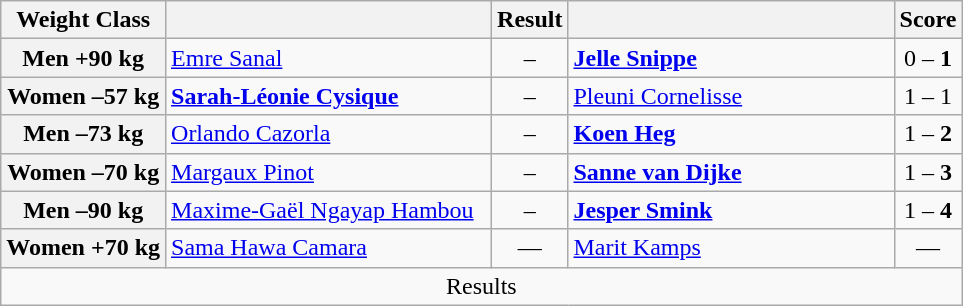<table class="wikitable">
<tr>
<th>Weight Class</th>
<th style="width:210px;"></th>
<th>Result</th>
<th style="width:210px;"></th>
<th>Score</th>
</tr>
<tr>
<th>Men +90 kg</th>
<td><a href='#'>Emre Sanal</a></td>
<td align=center> – <strong></strong></td>
<td><strong><a href='#'>Jelle Snippe</a></strong></td>
<td align=center>0 – <strong>1</strong></td>
</tr>
<tr>
<th>Women –57 kg</th>
<td><strong><a href='#'>Sarah-Léonie Cysique</a></strong></td>
<td align=center><strong></strong> – </td>
<td><a href='#'>Pleuni Cornelisse</a></td>
<td align=center>1 – 1</td>
</tr>
<tr>
<th>Men –73 kg</th>
<td><a href='#'>Orlando Cazorla</a></td>
<td align=center> – <strong></strong></td>
<td><strong><a href='#'>Koen Heg</a></strong></td>
<td align=center>1 – <strong>2</strong></td>
</tr>
<tr>
<th>Women –70 kg</th>
<td><a href='#'>Margaux Pinot</a></td>
<td align=center> – <strong></strong></td>
<td><strong><a href='#'>Sanne van Dijke</a></strong></td>
<td align=center>1 – <strong>3</strong></td>
</tr>
<tr>
<th>Men –90 kg</th>
<td><a href='#'>Maxime-Gaël Ngayap Hambou</a></td>
<td align=center> – <strong></strong></td>
<td><strong><a href='#'>Jesper Smink</a></strong></td>
<td align=center>1 – <strong>4</strong></td>
</tr>
<tr>
<th>Women +70 kg</th>
<td><a href='#'>Sama Hawa Camara</a></td>
<td align=center>—</td>
<td><a href='#'>Marit Kamps</a></td>
<td align=center>—</td>
</tr>
<tr>
<td align=center colspan=5>Results</td>
</tr>
</table>
